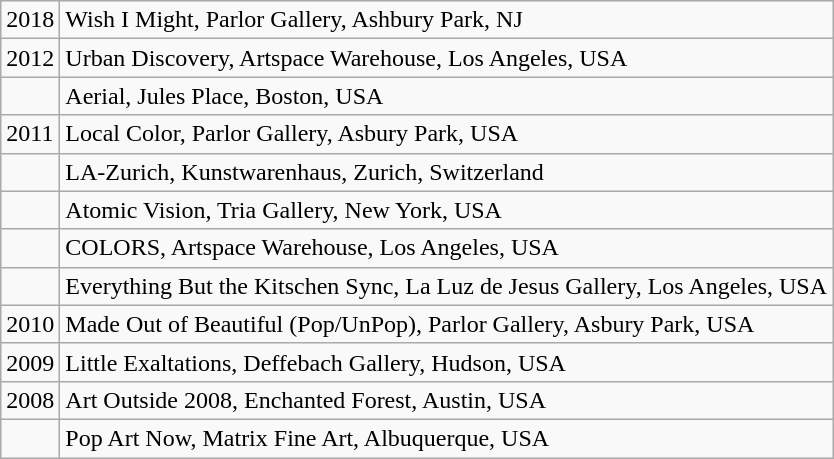<table class="wikitable">
<tr>
<td>2018</td>
<td>Wish I Might, Parlor Gallery, Ashbury Park, NJ</td>
</tr>
<tr>
<td>2012</td>
<td>Urban Discovery, Artspace Warehouse, Los Angeles, USA</td>
</tr>
<tr>
<td></td>
<td>Aerial, Jules Place, Boston, USA</td>
</tr>
<tr>
<td>2011</td>
<td>Local Color, Parlor Gallery, Asbury Park, USA</td>
</tr>
<tr>
<td></td>
<td>LA-Zurich, Kunstwarenhaus, Zurich, Switzerland</td>
</tr>
<tr>
<td></td>
<td>Atomic Vision, Tria Gallery, New York, USA</td>
</tr>
<tr>
<td></td>
<td>COLORS, Artspace Warehouse, Los Angeles, USA</td>
</tr>
<tr>
<td></td>
<td>Everything But the Kitschen Sync, La Luz de Jesus Gallery, Los Angeles, USA</td>
</tr>
<tr>
<td>2010</td>
<td>Made Out of Beautiful (Pop/UnPop), Parlor Gallery, Asbury Park, USA</td>
</tr>
<tr>
<td>2009</td>
<td>Little Exaltations, Deffebach Gallery, Hudson, USA</td>
</tr>
<tr>
<td>2008</td>
<td>Art Outside 2008, Enchanted Forest, Austin, USA</td>
</tr>
<tr>
<td rowspan="1"></td>
<td rowspan="1">Pop Art Now, Matrix Fine Art, Albuquerque, USA</td>
</tr>
</table>
